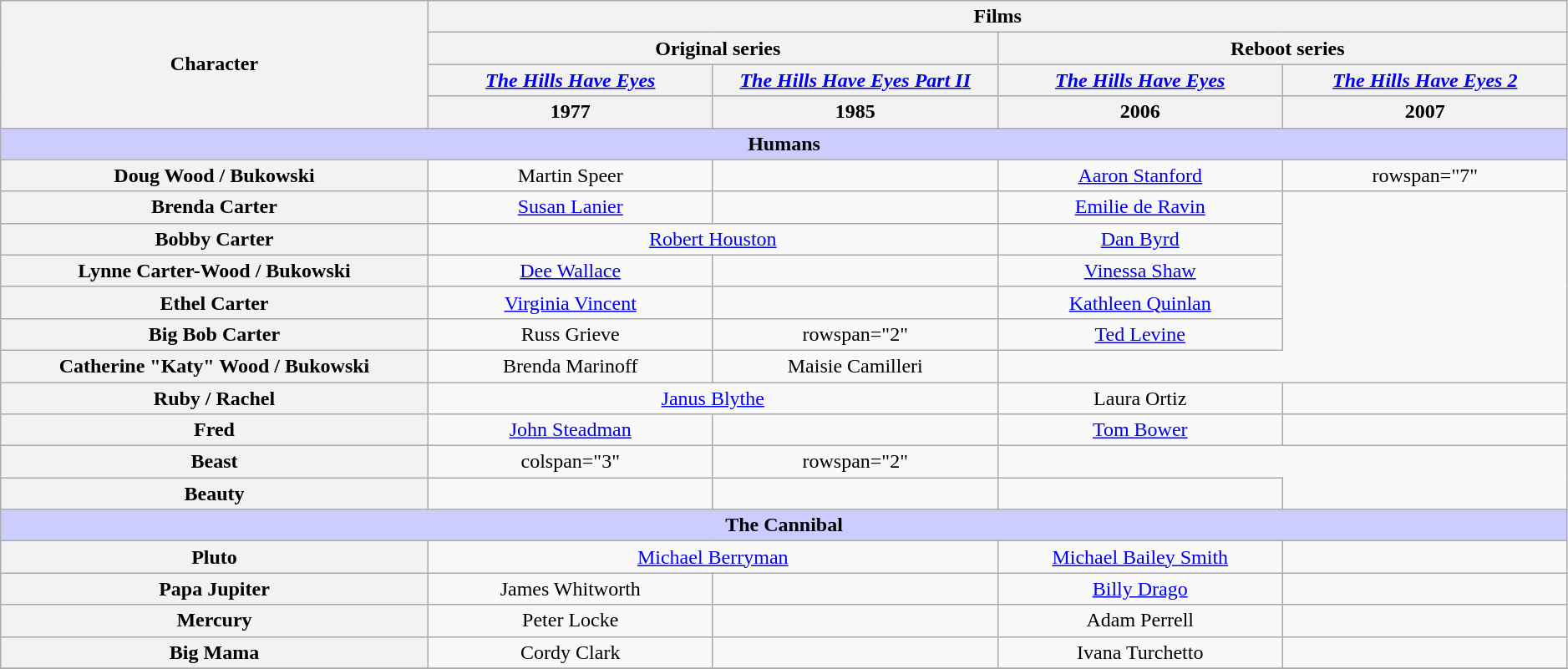<table class="wikitable" style="text-align:center; width:99%;">
<tr>
<th rowspan="4" style="width:15%;">Character</th>
<th colspan="4">Films</th>
</tr>
<tr>
<th colspan="2" style="text-align:center;">  Original series</th>
<th colspan="2" style="text-align:center;">  Reboot series</th>
</tr>
<tr>
<th style="width:10%;"><em><a href='#'>The Hills Have Eyes</a></em></th>
<th style="width:10%;"><em><a href='#'>The Hills Have Eyes Part II</a></em></th>
<th style="width:10%;"><em><a href='#'>The Hills Have Eyes</a></em></th>
<th style="width:10%;"><em><a href='#'>The Hills Have Eyes 2</a></em></th>
</tr>
<tr>
<th>1977</th>
<th>1985</th>
<th>2006</th>
<th>2007</th>
</tr>
<tr>
<th colspan="5" style="background-color:#ccccff;">Humans</th>
</tr>
<tr>
<th>Doug Wood / Bukowski</th>
<td>Martin Speer</td>
<td></td>
<td><a href='#'>Aaron Stanford</a></td>
<td>rowspan="7"</td>
</tr>
<tr>
<th>Brenda Carter</th>
<td><a href='#'>Susan Lanier</a></td>
<td></td>
<td><a href='#'>Emilie de Ravin</a></td>
</tr>
<tr>
<th>Bobby Carter</th>
<td colspan="2"><a href='#'>Robert Houston</a></td>
<td><a href='#'>Dan Byrd</a></td>
</tr>
<tr>
<th>Lynne Carter-Wood / Bukowski</th>
<td><a href='#'>Dee Wallace</a></td>
<td></td>
<td><a href='#'>Vinessa Shaw</a></td>
</tr>
<tr>
<th>Ethel Carter</th>
<td><a href='#'>Virginia Vincent</a></td>
<td></td>
<td><a href='#'>Kathleen Quinlan</a></td>
</tr>
<tr>
<th>Big Bob Carter</th>
<td>Russ Grieve</td>
<td>rowspan="2" </td>
<td><a href='#'>Ted Levine</a></td>
</tr>
<tr>
<th>Catherine "Katy" Wood / Bukowski</th>
<td>Brenda Marinoff</td>
<td>Maisie Camilleri</td>
</tr>
<tr>
<th>Ruby / Rachel</th>
<td colspan="2"><a href='#'>Janus Blythe</a></td>
<td>Laura Ortiz</td>
<td></td>
</tr>
<tr>
<th>Fred</th>
<td><a href='#'>John Steadman</a></td>
<td></td>
<td><a href='#'>Tom Bower</a></td>
<td></td>
</tr>
<tr>
<th>Beast</th>
<td>colspan="3" </td>
<td>rowspan="2" </td>
</tr>
<tr>
<th>Beauty</th>
<td></td>
<td></td>
<td></td>
</tr>
<tr>
<th colspan="5" style="background-color:#ccccff;">The Cannibal</th>
</tr>
<tr>
<th>Pluto</th>
<td colspan="2"><a href='#'>Michael Berryman</a></td>
<td><a href='#'>Michael Bailey Smith</a></td>
<td></td>
</tr>
<tr>
<th>Papa Jupiter</th>
<td>James Whitworth</td>
<td></td>
<td><a href='#'>Billy Drago</a></td>
<td></td>
</tr>
<tr>
<th>Mercury</th>
<td>Peter Locke</td>
<td></td>
<td>Adam Perrell</td>
<td></td>
</tr>
<tr>
<th>Big Mama</th>
<td>Cordy Clark</td>
<td></td>
<td>Ivana Turchetto</td>
<td></td>
</tr>
<tr>
</tr>
</table>
